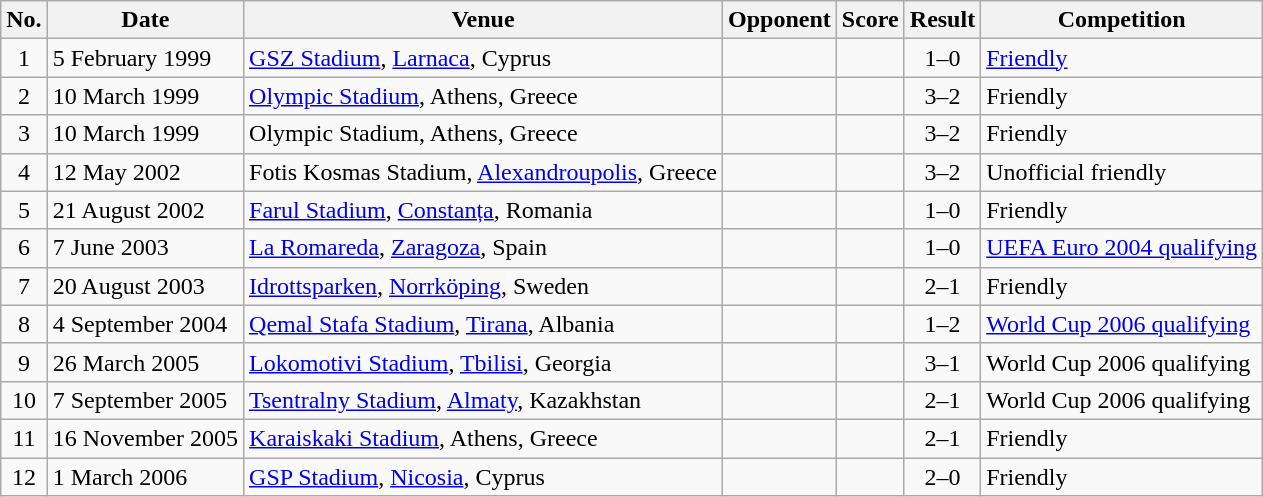<table class="wikitable sortable">
<tr>
<th scope="col">No.</th>
<th scope="col">Date</th>
<th scope="col">Venue</th>
<th scope="col">Opponent</th>
<th scope="col">Score</th>
<th scope="col">Result</th>
<th scope="col">Competition</th>
</tr>
<tr>
<td align="center">1</td>
<td>5 February 1999</td>
<td><a href='#'>GSZ Stadium</a>, <a href='#'>Larnaca</a>, Cyprus</td>
<td></td>
<td></td>
<td align="center">1–0</td>
<td><a href='#'>Friendly</a></td>
</tr>
<tr>
<td align="center">2</td>
<td>10 March 1999</td>
<td><a href='#'>Olympic Stadium</a>, Athens, Greece</td>
<td></td>
<td></td>
<td align="center">3–2</td>
<td>Friendly</td>
</tr>
<tr>
<td align="center">3</td>
<td>10 March 1999</td>
<td>Olympic Stadium, Athens, Greece</td>
<td></td>
<td></td>
<td align="center">3–2</td>
<td>Friendly</td>
</tr>
<tr>
<td align="center">4</td>
<td>12 May 2002</td>
<td>Fotis Kosmas Stadium, <a href='#'>Alexandroupolis</a>, Greece</td>
<td></td>
<td></td>
<td align="center">3–2</td>
<td>Unofficial friendly</td>
</tr>
<tr>
<td align="center">5</td>
<td>21 August 2002</td>
<td><a href='#'>Farul Stadium</a>, <a href='#'>Constanța</a>, Romania</td>
<td></td>
<td></td>
<td align="center">1–0</td>
<td>Friendly</td>
</tr>
<tr>
<td align="center">6</td>
<td>7 June 2003</td>
<td><a href='#'>La Romareda</a>, <a href='#'>Zaragoza</a>, Spain</td>
<td></td>
<td></td>
<td align="center">1–0</td>
<td><a href='#'>UEFA Euro 2004 qualifying</a></td>
</tr>
<tr>
<td align="center">7</td>
<td>20 August 2003</td>
<td><a href='#'>Idrottsparken</a>, <a href='#'>Norrköping</a>, Sweden</td>
<td></td>
<td></td>
<td align="center">2–1</td>
<td>Friendly</td>
</tr>
<tr>
<td align="center">8</td>
<td>4 September 2004</td>
<td><a href='#'>Qemal Stafa Stadium</a>, <a href='#'>Tirana</a>, Albania</td>
<td></td>
<td></td>
<td align="center">1–2</td>
<td><a href='#'>World Cup 2006 qualifying</a></td>
</tr>
<tr>
<td align="center">9</td>
<td>26 March 2005</td>
<td><a href='#'>Lokomotivi Stadium</a>, <a href='#'>Tbilisi</a>, Georgia</td>
<td></td>
<td></td>
<td align="center">3–1</td>
<td>World Cup 2006 qualifying</td>
</tr>
<tr>
<td align="center">10</td>
<td>7 September 2005</td>
<td><a href='#'>Tsentralny Stadium</a>, <a href='#'>Almaty</a>, Kazakhstan</td>
<td></td>
<td></td>
<td align="center">2–1</td>
<td>World Cup 2006 qualifying</td>
</tr>
<tr>
<td align="center">11</td>
<td>16 November 2005</td>
<td><a href='#'>Karaiskaki Stadium</a>, Athens, Greece</td>
<td></td>
<td></td>
<td align="center">2–1</td>
<td>Friendly</td>
</tr>
<tr>
<td align="center">12</td>
<td>1 March 2006</td>
<td><a href='#'>GSP Stadium</a>, <a href='#'>Nicosia</a>, Cyprus</td>
<td></td>
<td></td>
<td align="center">2–0</td>
<td>Friendly</td>
</tr>
</table>
